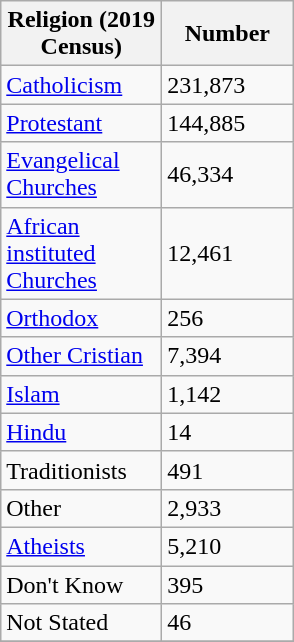<table class="wikitable">
<tr>
<th style="width:100px;">Religion (2019 Census)</th>
<th style="width:80px;">Number</th>
</tr>
<tr>
<td><a href='#'>Catholicism</a></td>
<td>231,873</td>
</tr>
<tr>
<td><a href='#'>Protestant</a></td>
<td>144,885</td>
</tr>
<tr>
<td><a href='#'>Evangelical Churches</a></td>
<td>46,334</td>
</tr>
<tr>
<td><a href='#'>African instituted Churches</a></td>
<td>12,461</td>
</tr>
<tr>
<td><a href='#'>Orthodox</a></td>
<td>256</td>
</tr>
<tr>
<td><a href='#'>Other Cristian</a></td>
<td>7,394</td>
</tr>
<tr>
<td><a href='#'>Islam</a></td>
<td>1,142</td>
</tr>
<tr>
<td><a href='#'>Hindu</a></td>
<td>14</td>
</tr>
<tr>
<td>Traditionists</td>
<td>491</td>
</tr>
<tr>
<td>Other</td>
<td>2,933</td>
</tr>
<tr>
<td><a href='#'>Atheists</a></td>
<td>5,210</td>
</tr>
<tr>
<td>Don't Know</td>
<td>395</td>
</tr>
<tr>
<td>Not Stated</td>
<td>46</td>
</tr>
<tr>
</tr>
</table>
